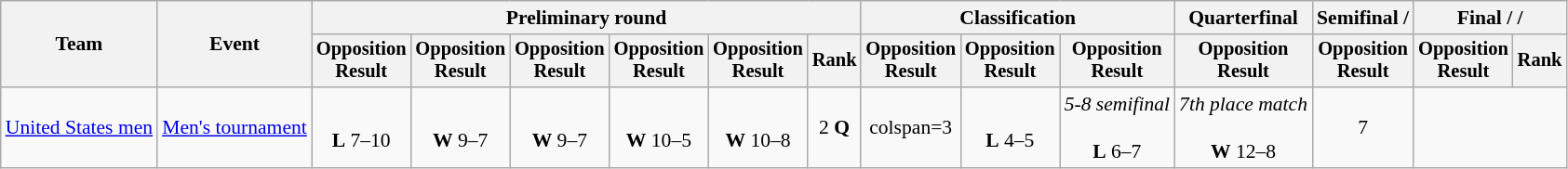<table class=wikitable style=font-size:90%;text-align:center>
<tr>
<th rowspan=2>Team</th>
<th rowspan=2>Event</th>
<th colspan=6>Preliminary round</th>
<th colspan=3>Classification</th>
<th>Quarterfinal</th>
<th>Semifinal / </th>
<th colspan=2>Final /  / </th>
</tr>
<tr style=font-size:95%>
<th>Opposition<br>Result</th>
<th>Opposition<br>Result</th>
<th>Opposition<br>Result</th>
<th>Opposition<br>Result</th>
<th>Opposition<br>Result</th>
<th>Rank</th>
<th>Opposition<br>Result</th>
<th>Opposition<br>Result</th>
<th>Opposition<br>Result</th>
<th>Opposition<br>Result</th>
<th>Opposition<br>Result</th>
<th>Opposition<br>Result</th>
<th>Rank</th>
</tr>
<tr>
<td align=left><a href='#'>United States men</a></td>
<td align=left><a href='#'>Men's tournament</a></td>
<td><br><strong>L</strong> 7–10</td>
<td><br><strong>W</strong> 9–7</td>
<td><br><strong>W</strong> 9–7</td>
<td><br><strong>W</strong> 10–5</td>
<td><br><strong>W</strong> 10–8</td>
<td>2 <strong>Q</strong></td>
<td>colspan=3 </td>
<td><br><strong>L</strong> 4–5</td>
<td><em>5-8 semifinal</em><br><br><strong>L</strong> 6–7</td>
<td><em>7th place match</em><br><br><strong>W</strong> 12–8</td>
<td>7</td>
</tr>
</table>
